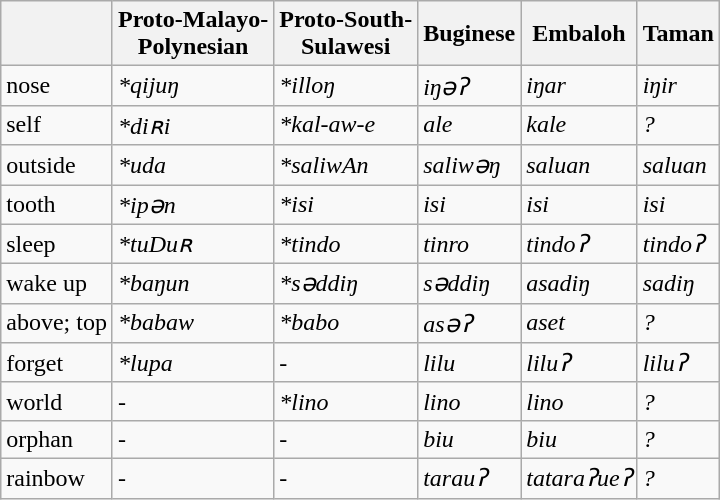<table class="wikitable">
<tr>
<th></th>
<th>Proto-Malayo-<br>Polynesian</th>
<th>Proto-South-<br>Sulawesi</th>
<th>Buginese</th>
<th>Embaloh</th>
<th>Taman</th>
</tr>
<tr>
<td>nose</td>
<td><em>*qijuŋ</em></td>
<td><em>*illoŋ</em></td>
<td><em>iŋəʔ</em></td>
<td><em>iŋar</em></td>
<td><em>iŋir</em></td>
</tr>
<tr>
<td>self</td>
<td><em>*diʀi</em></td>
<td><em>*kal-aw-e</em></td>
<td><em>ale</em></td>
<td><em>kale</em></td>
<td><em>?</em></td>
</tr>
<tr>
<td>outside</td>
<td><em>*uda</em></td>
<td><em>*saliwAn</em></td>
<td><em>saliwəŋ</em></td>
<td><em>saluan</em></td>
<td><em>saluan</em></td>
</tr>
<tr>
<td>tooth</td>
<td><em>*ipən</em></td>
<td><em>*isi</em></td>
<td><em>isi</em></td>
<td><em>isi</em></td>
<td><em>isi</em></td>
</tr>
<tr>
<td>sleep</td>
<td><em>*tuDuʀ</em></td>
<td><em>*tindo</em></td>
<td><em>tinro</em></td>
<td><em>tindoʔ</em></td>
<td><em>tindoʔ</em></td>
</tr>
<tr>
<td>wake up</td>
<td><em>*baŋun</em></td>
<td><em>*səddiŋ</em></td>
<td><em>səddiŋ</em></td>
<td><em>asadiŋ</em></td>
<td><em>sadiŋ</em></td>
</tr>
<tr>
<td>above; top</td>
<td><em>*babaw</em></td>
<td><em>*babo</em></td>
<td><em>asəʔ</em></td>
<td><em>aset</em></td>
<td><em>?</em></td>
</tr>
<tr>
<td>forget</td>
<td><em>*lupa</em></td>
<td><em>-</em></td>
<td><em>lilu</em></td>
<td><em>liluʔ</em></td>
<td><em>liluʔ</em></td>
</tr>
<tr>
<td>world</td>
<td>-</td>
<td><em>*lino</em></td>
<td><em>lino</em></td>
<td><em>lino</em></td>
<td><em>?</em></td>
</tr>
<tr>
<td>orphan</td>
<td>-</td>
<td>-</td>
<td><em>biu</em></td>
<td><em>biu</em></td>
<td><em>?</em></td>
</tr>
<tr>
<td>rainbow</td>
<td><em>-</em></td>
<td><em>-</em></td>
<td><em>tarauʔ</em></td>
<td><em>tataraʔueʔ</em></td>
<td><em>?</em></td>
</tr>
</table>
